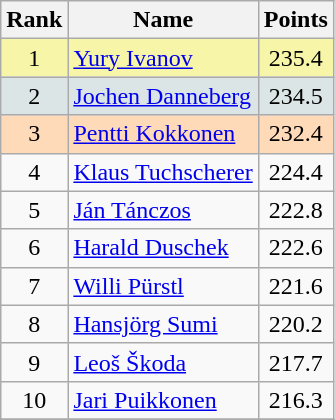<table class="wikitable sortable">
<tr>
<th align=Center>Rank</th>
<th>Name</th>
<th>Points</th>
</tr>
<tr style="background:#F7F6A8">
<td align=center>1</td>
<td> <a href='#'>Yury Ivanov</a></td>
<td align=center>235.4</td>
</tr>
<tr style="background: #DCE5E5;">
<td align=center>2</td>
<td> <a href='#'>Jochen Danneberg</a></td>
<td align=center>234.5</td>
</tr>
<tr style="background: #FFDAB9;">
<td align=center>3</td>
<td> <a href='#'>Pentti Kokkonen</a></td>
<td align=center>232.4</td>
</tr>
<tr>
<td align=center>4</td>
<td> <a href='#'>Klaus Tuchscherer</a></td>
<td align=center>224.4</td>
</tr>
<tr>
<td align=center>5</td>
<td> <a href='#'>Ján Tánczos</a></td>
<td align=center>222.8</td>
</tr>
<tr>
<td align=center>6</td>
<td> <a href='#'>Harald Duschek</a></td>
<td align=center>222.6</td>
</tr>
<tr>
<td align=center>7</td>
<td> <a href='#'>Willi Pürstl</a></td>
<td align=center>221.6</td>
</tr>
<tr>
<td align=center>8</td>
<td> <a href='#'>Hansjörg Sumi</a></td>
<td align=center>220.2</td>
</tr>
<tr>
<td align=center>9</td>
<td> <a href='#'>Leoš Škoda</a></td>
<td align=center>217.7</td>
</tr>
<tr>
<td align=center>10</td>
<td> <a href='#'>Jari Puikkonen</a></td>
<td align=center>216.3</td>
</tr>
<tr>
</tr>
</table>
